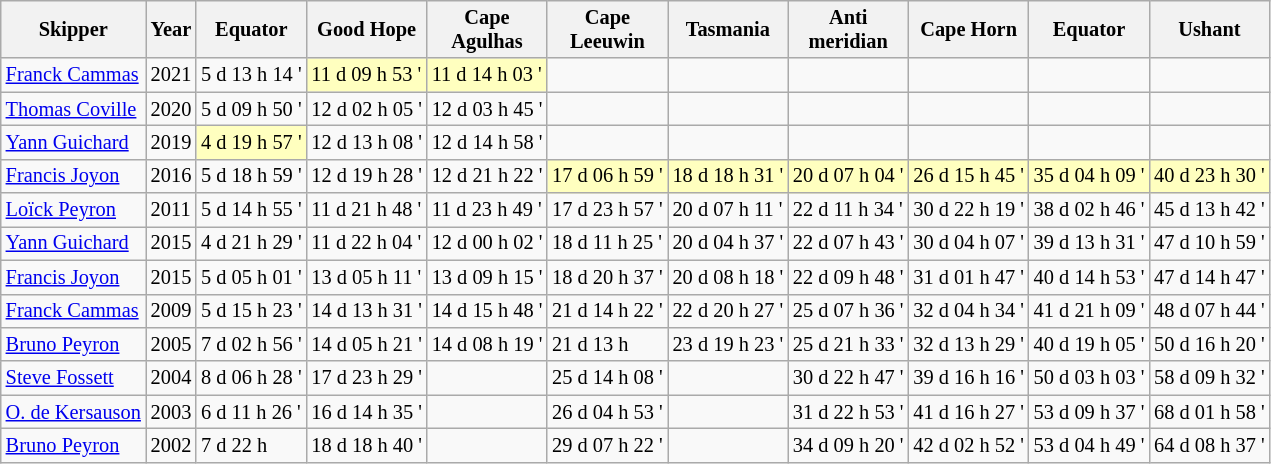<table class="wikitable alternance sortable" style="font-size:85%">
<tr>
<th>Skipper</th>
<th>Year</th>
<th>Equator</th>
<th>Good Hope</th>
<th>Cape<br>Agulhas</th>
<th>Cape<br>Leeuwin</th>
<th>Tasmania</th>
<th>Anti<br>meridian</th>
<th>Cape Horn</th>
<th>Equator</th>
<th>Ushant</th>
</tr>
<tr>
<td><a href='#'>Franck Cammas</a></td>
<td>2021</td>
<td>5 d 13 h 14 '</td>
<td bgcolor=ffffbf>11 d 09 h 53 '</td>
<td bgcolor=ffffbf>11 d 14 h 03 '</td>
<td></td>
<td></td>
<td></td>
<td></td>
<td></td>
<td></td>
</tr>
<tr>
<td><a href='#'>Thomas Coville</a></td>
<td>2020</td>
<td>5 d 09 h 50 '</td>
<td>12 d 02 h 05 '</td>
<td>12 d 03 h 45 '</td>
<td></td>
<td></td>
<td></td>
<td></td>
<td></td>
<td></td>
</tr>
<tr>
<td><a href='#'>Yann Guichard</a></td>
<td>2019</td>
<td bgcolor=ffffbf>4 d 19 h 57 '</td>
<td>12 d 13 h 08 '</td>
<td>12 d 14 h 58 '</td>
<td></td>
<td></td>
<td></td>
<td></td>
<td></td>
<td></td>
</tr>
<tr>
<td><a href='#'>Francis Joyon</a></td>
<td>2016</td>
<td>5 d 18 h 59 '</td>
<td>12 d 19 h 28 '</td>
<td>12 d 21 h 22 '</td>
<td bgcolor=ffffbf>17 d 06 h 59 '</td>
<td bgcolor=ffffbf>18 d 18 h 31 '</td>
<td bgcolor=ffffbf>20 d 07 h 04 '</td>
<td bgcolor=ffffbf>26 d 15 h 45 '</td>
<td bgcolor=ffffbf>35 d 04 h 09 '</td>
<td bgcolor=ffffbf>40 d 23 h 30 '</td>
</tr>
<tr>
<td><a href='#'>Loïck Peyron</a></td>
<td>2011</td>
<td>5 d 14 h 55 '</td>
<td>11 d 21 h 48 '</td>
<td>11 d 23 h 49 '</td>
<td>17 d 23 h 57 '</td>
<td>20 d 07 h 11 '</td>
<td>22 d 11 h 34 '</td>
<td>30 d 22 h 19 '</td>
<td>38 d 02 h 46 '</td>
<td>45 d 13 h 42 '</td>
</tr>
<tr>
<td><a href='#'>Yann Guichard</a></td>
<td>2015</td>
<td>4 d 21 h 29 '</td>
<td>11 d 22 h 04 '</td>
<td>12 d 00 h 02 '</td>
<td>18 d 11 h 25 '</td>
<td>20 d 04 h 37 '</td>
<td>22 d 07 h 43 '</td>
<td>30 d 04 h 07 '</td>
<td>39 d 13 h 31 '</td>
<td>47 d 10 h 59 '</td>
</tr>
<tr>
<td><a href='#'>Francis Joyon</a></td>
<td>2015</td>
<td>5 d 05 h 01 '</td>
<td>13 d 05 h 11 '</td>
<td>13 d 09 h 15 '</td>
<td>18 d 20 h 37 '</td>
<td>20 d 08 h 18 '</td>
<td>22 d 09 h 48 '</td>
<td>31 d 01 h 47 '</td>
<td>40 d 14 h 53 '</td>
<td>47 d 14 h 47 '</td>
</tr>
<tr>
<td><a href='#'>Franck Cammas</a></td>
<td>2009</td>
<td>5 d 15 h 23 '</td>
<td>14 d 13 h 31 '</td>
<td>14 d 15 h 48 '</td>
<td>21 d 14 h 22 '</td>
<td>22 d 20 h 27 '</td>
<td>25 d 07 h 36 '</td>
<td>32 d 04 h 34 '</td>
<td>41 d 21 h 09 '</td>
<td>48 d 07 h 44 '</td>
</tr>
<tr>
<td><a href='#'>Bruno Peyron</a></td>
<td>2005</td>
<td>7 d 02 h 56 '</td>
<td>14 d 05 h 21 '</td>
<td>14 d 08 h 19 '</td>
<td>21 d 13 h</td>
<td>23 d 19 h 23 '</td>
<td>25 d 21 h 33 '</td>
<td>32 d 13 h 29 '</td>
<td>40 d 19 h 05 '</td>
<td>50 d 16 h 20 '</td>
</tr>
<tr>
<td><a href='#'>Steve Fossett</a></td>
<td>2004</td>
<td>8 d 06 h 28 '</td>
<td>17 d 23 h 29 '</td>
<td></td>
<td>25 d 14 h 08 '</td>
<td></td>
<td>30 d 22 h 47 '</td>
<td>39 d 16 h 16 '</td>
<td>50 d 03 h 03 '</td>
<td>58 d 09 h 32 '</td>
</tr>
<tr>
<td><a href='#'>O. de Kersauson</a></td>
<td>2003</td>
<td>6 d 11 h 26 '</td>
<td>16 d 14 h 35 '</td>
<td></td>
<td>26 d 04 h 53 '</td>
<td></td>
<td>31 d 22 h 53 '</td>
<td>41 d 16 h 27 '</td>
<td>53 d 09 h 37 '</td>
<td>68 d 01 h 58 '</td>
</tr>
<tr>
<td><a href='#'>Bruno Peyron</a></td>
<td>2002</td>
<td>7 d 22 h</td>
<td>18 d 18 h 40 '</td>
<td></td>
<td>29 d 07 h 22 '</td>
<td></td>
<td>34 d 09 h 20 '</td>
<td>42 d 02 h 52 '</td>
<td>53 d 04 h 49 '</td>
<td>64 d 08 h 37 '</td>
</tr>
</table>
